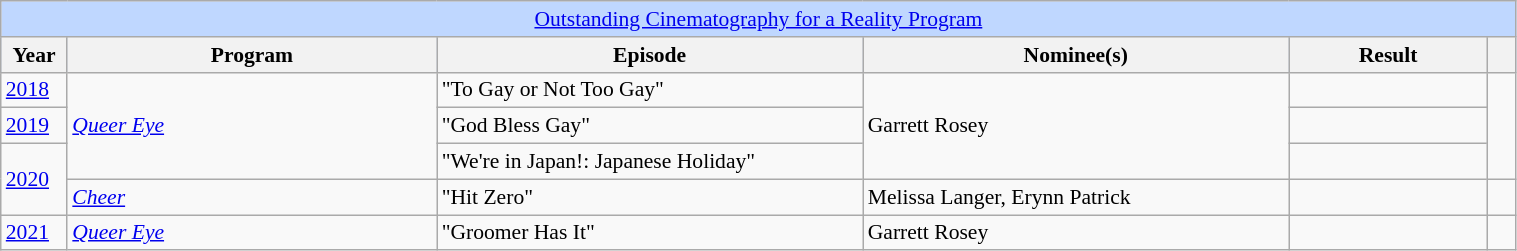<table class="wikitable plainrowheaders" style="font-size: 90%" width=80%>
<tr --- bgcolor="#bfd7ff">
<td colspan=6 align=center><a href='#'>Outstanding Cinematography for a Reality Program</a></td>
</tr>
<tr --- bgcolor="#bfd7ff">
<th scope="col" style="width:1%;">Year</th>
<th scope="col" style="width:13%;">Program</th>
<th scope="col" style="width:15%;">Episode</th>
<th scope="col" style="width:15%;">Nominee(s)</th>
<th scope="col" style="width:7%;">Result</th>
<th scope="col" style="width:1%;"></th>
</tr>
<tr>
<td><a href='#'>2018</a></td>
<td rowspan="3"><em><a href='#'>Queer Eye</a></em></td>
<td>"To Gay or Not Too Gay"</td>
<td rowspan="3">Garrett Rosey</td>
<td></td>
<td rowspan="3"></td>
</tr>
<tr>
<td><a href='#'>2019</a></td>
<td>"God Bless Gay"</td>
<td></td>
</tr>
<tr>
<td rowspan="2"><a href='#'>2020</a></td>
<td>"We're in Japan!: Japanese Holiday"</td>
<td></td>
</tr>
<tr>
<td><em><a href='#'>Cheer</a></em></td>
<td>"Hit Zero"</td>
<td>Melissa Langer, Erynn Patrick</td>
<td></td>
<td></td>
</tr>
<tr>
<td><a href='#'>2021</a></td>
<td><em><a href='#'>Queer Eye</a></em></td>
<td>"Groomer Has It"</td>
<td>Garrett Rosey</td>
<td></td>
<td></td>
</tr>
</table>
